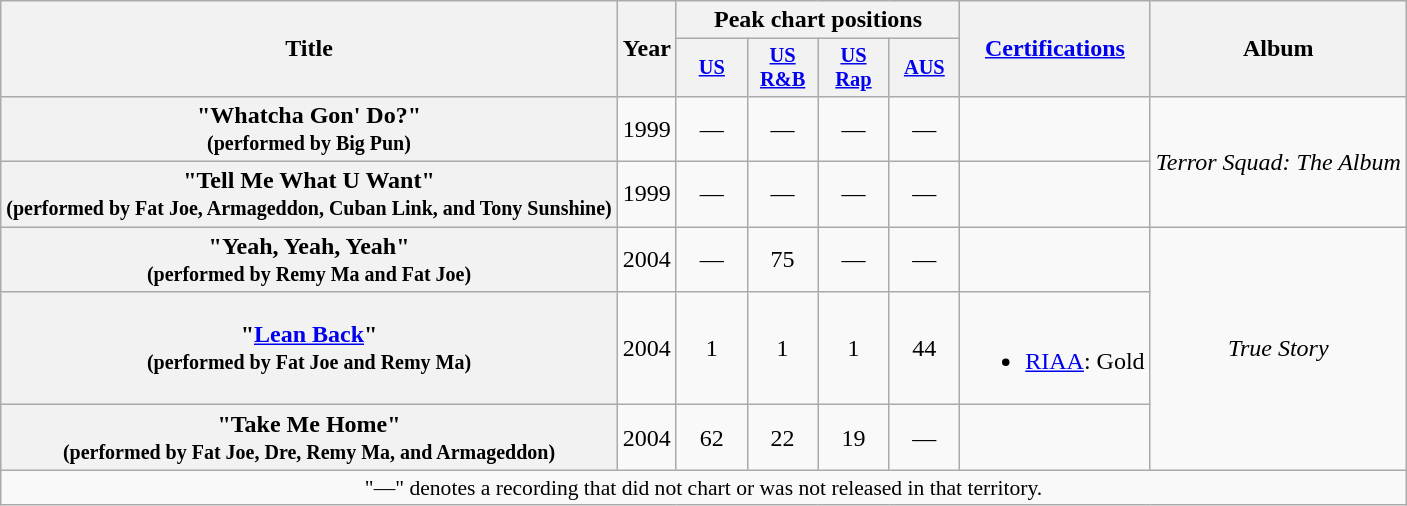<table class="wikitable plainrowheaders" style="text-align:center;">
<tr>
<th scope="col" rowspan="2">Title</th>
<th scope="col" rowspan="2">Year</th>
<th scope="col" colspan="4">Peak chart positions</th>
<th scope="col" rowspan="2"><a href='#'>Certifications</a></th>
<th scope="col" rowspan="2">Album</th>
</tr>
<tr>
<th style="width:3em;font-size:85%;"><a href='#'>US</a><br></th>
<th style="width:3em;font-size:85%;"><a href='#'>US R&B</a><br></th>
<th style="width:3em;font-size:85%;"><a href='#'>US Rap</a><br></th>
<th style="width:3em;font-size:85%;"><a href='#'>AUS</a><br></th>
</tr>
<tr>
<th scope="row">"Whatcha Gon' Do?"<br><small>(performed by Big Pun)</small></th>
<td>1999</td>
<td>—</td>
<td>—</td>
<td>—</td>
<td>—</td>
<td></td>
<td rowspan="2"><em>Terror Squad: The Album</em></td>
</tr>
<tr>
<th scope="row">"Tell Me What U Want"<br><small>(performed by Fat Joe, Armageddon, Cuban Link, and Tony Sunshine)</small></th>
<td>1999</td>
<td>—</td>
<td>—</td>
<td>—</td>
<td>—</td>
<td></td>
</tr>
<tr>
<th scope="row">"Yeah, Yeah, Yeah"<br><small>(performed by Remy Ma and Fat Joe)</small></th>
<td>2004</td>
<td>—</td>
<td>75</td>
<td>—</td>
<td>—</td>
<td></td>
<td rowspan="3"><em>True Story</em></td>
</tr>
<tr>
<th scope="row">"<a href='#'>Lean Back</a>"<br><small>(performed by Fat Joe and Remy Ma)</small></th>
<td>2004</td>
<td>1</td>
<td>1</td>
<td>1</td>
<td>44</td>
<td><br><ul><li><a href='#'>RIAA</a>: Gold</li></ul></td>
</tr>
<tr>
<th scope="row">"Take Me Home"<br><small>(performed by Fat Joe, Dre, Remy Ma, and Armageddon)</small></th>
<td>2004</td>
<td>62</td>
<td>22</td>
<td>19</td>
<td>—</td>
<td></td>
</tr>
<tr>
<td colspan="8" style="font-size:90%">"—" denotes a recording that did not chart or was not released in that territory.</td>
</tr>
</table>
